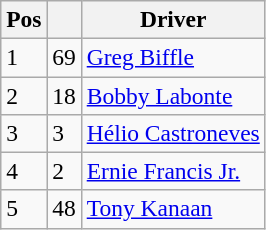<table class="wikitable" style="font-size:98%">
<tr>
<th>Pos</th>
<th></th>
<th>Driver</th>
</tr>
<tr>
<td>1</td>
<td>69</td>
<td><a href='#'>Greg Biffle</a></td>
</tr>
<tr>
<td>2</td>
<td>18</td>
<td><a href='#'>Bobby Labonte</a></td>
</tr>
<tr>
<td>3</td>
<td>3</td>
<td><a href='#'>Hélio Castroneves</a></td>
</tr>
<tr>
<td>4</td>
<td>2</td>
<td><a href='#'>Ernie Francis Jr.</a></td>
</tr>
<tr>
<td>5</td>
<td>48</td>
<td><a href='#'>Tony Kanaan</a></td>
</tr>
</table>
